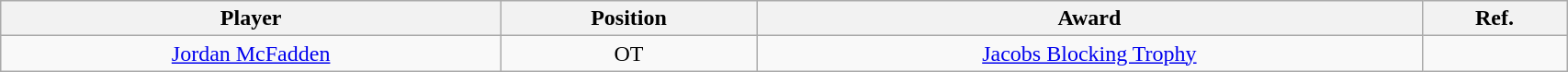<table class="wikitable" style="width: 90%;text-align: center;">
<tr>
<th style=>Player</th>
<th style=>Position</th>
<th style=>Award</th>
<th style=>Ref.</th>
</tr>
<tr align="center">
<td><a href='#'>Jordan McFadden</a></td>
<td>OT</td>
<td><a href='#'>Jacobs Blocking Trophy</a></td>
<td></td>
</tr>
</table>
